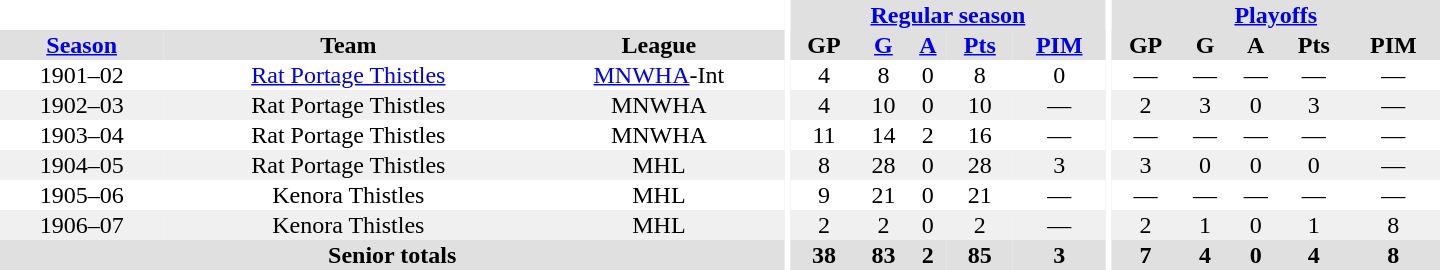<table border="0" cellpadding="1" cellspacing="0" style="text-align:center; width:60em">
<tr bgcolor="#e0e0e0">
<th colspan="3" bgcolor="#ffffff"></th>
<th rowspan="100" bgcolor="#ffffff"></th>
<th colspan="5"><a href='#'>Regular season</a></th>
<th rowspan="100" bgcolor="#ffffff"></th>
<th colspan="5"><a href='#'>Playoffs</a></th>
</tr>
<tr bgcolor="#e0e0e0">
<th><a href='#'>Season</a></th>
<th>Team</th>
<th>League</th>
<th>GP</th>
<th><a href='#'>G</a></th>
<th><a href='#'>A</a></th>
<th><a href='#'>Pts</a></th>
<th><a href='#'>PIM</a></th>
<th>GP</th>
<th>G</th>
<th>A</th>
<th>Pts</th>
<th>PIM</th>
</tr>
<tr>
<td>1901–02</td>
<td><a href='#'>Rat Portage Thistles</a></td>
<td><a href='#'>MNWHA</a>-Int</td>
<td>4</td>
<td>8</td>
<td>0</td>
<td>8</td>
<td>0</td>
<td>—</td>
<td>—</td>
<td>—</td>
<td>—</td>
<td>—</td>
</tr>
<tr bgcolor="#f0f0f0">
<td>1902–03</td>
<td>Rat Portage Thistles</td>
<td>MNWHA</td>
<td>4</td>
<td>10</td>
<td>0</td>
<td>10</td>
<td>—</td>
<td>2</td>
<td>3</td>
<td>0</td>
<td>3</td>
<td>—</td>
</tr>
<tr>
<td>1903–04</td>
<td>Rat Portage Thistles</td>
<td>MNWHA</td>
<td>11</td>
<td>14</td>
<td>2</td>
<td>16</td>
<td>—</td>
<td>—</td>
<td>—</td>
<td>—</td>
<td>—</td>
<td>—</td>
</tr>
<tr bgcolor="#f0f0f0">
<td>1904–05</td>
<td>Rat Portage Thistles</td>
<td>MHL</td>
<td>8</td>
<td>28</td>
<td>0</td>
<td>28</td>
<td>3</td>
<td>3</td>
<td>0</td>
<td>0</td>
<td>0</td>
<td>—</td>
</tr>
<tr>
<td>1905–06</td>
<td>Kenora Thistles</td>
<td>MHL</td>
<td>9</td>
<td>21</td>
<td>0</td>
<td>21</td>
<td>—</td>
<td>—</td>
<td>—</td>
<td>—</td>
<td>—</td>
<td>—</td>
</tr>
<tr bgcolor="#f0f0f0">
<td>1906–07</td>
<td>Kenora Thistles</td>
<td>MHL</td>
<td>2</td>
<td>2</td>
<td>0</td>
<td>2</td>
<td>—</td>
<td>2</td>
<td>1</td>
<td>0</td>
<td>1</td>
<td>8</td>
</tr>
<tr bgcolor="#E0E0E0">
<th colspan="3">Senior totals</th>
<th>38</th>
<th>83</th>
<th>2</th>
<th>85</th>
<th>3</th>
<th>7</th>
<th>4</th>
<th>0</th>
<th>4</th>
<th>8</th>
</tr>
</table>
